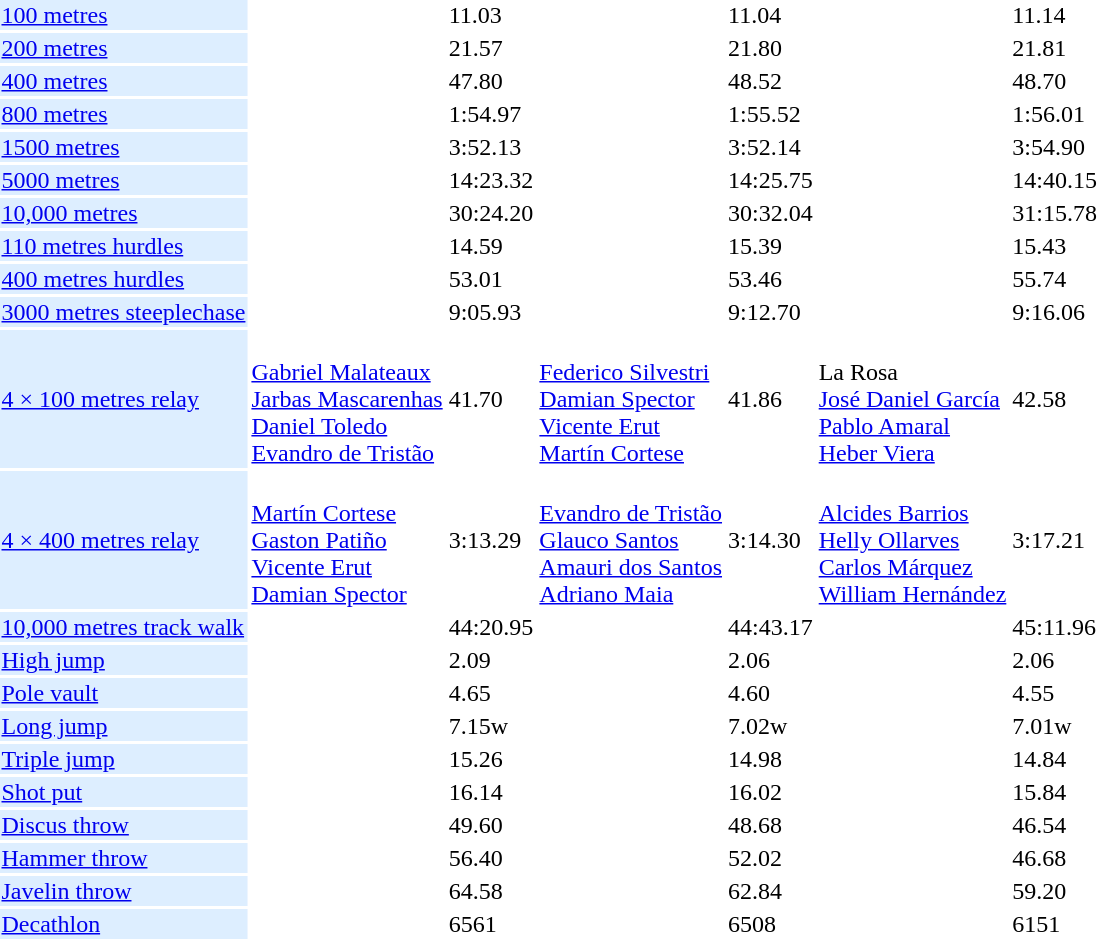<table>
<tr>
<td bgcolor = DDEEFF><a href='#'>100 metres</a></td>
<td></td>
<td>11.03</td>
<td></td>
<td>11.04</td>
<td></td>
<td>11.14</td>
</tr>
<tr>
<td bgcolor = DDEEFF><a href='#'>200 metres</a></td>
<td></td>
<td>21.57</td>
<td></td>
<td>21.80</td>
<td></td>
<td>21.81</td>
</tr>
<tr>
<td bgcolor = DDEEFF><a href='#'>400 metres</a></td>
<td></td>
<td>47.80</td>
<td></td>
<td>48.52</td>
<td></td>
<td>48.70</td>
</tr>
<tr>
<td bgcolor = DDEEFF><a href='#'>800 metres</a></td>
<td></td>
<td>1:54.97</td>
<td></td>
<td>1:55.52</td>
<td></td>
<td>1:56.01</td>
</tr>
<tr>
<td bgcolor = DDEEFF><a href='#'>1500 metres</a></td>
<td></td>
<td>3:52.13</td>
<td></td>
<td>3:52.14</td>
<td></td>
<td>3:54.90</td>
</tr>
<tr>
<td bgcolor = DDEEFF><a href='#'>5000 metres</a></td>
<td></td>
<td>14:23.32</td>
<td></td>
<td>14:25.75</td>
<td></td>
<td>14:40.15</td>
</tr>
<tr>
<td bgcolor = DDEEFF><a href='#'>10,000 metres</a></td>
<td></td>
<td>30:24.20</td>
<td></td>
<td>30:32.04</td>
<td></td>
<td>31:15.78</td>
</tr>
<tr>
<td bgcolor = DDEEFF><a href='#'>110 metres hurdles</a></td>
<td></td>
<td>14.59</td>
<td></td>
<td>15.39</td>
<td></td>
<td>15.43</td>
</tr>
<tr>
<td bgcolor = DDEEFF><a href='#'>400 metres hurdles</a></td>
<td></td>
<td>53.01</td>
<td></td>
<td>53.46</td>
<td></td>
<td>55.74</td>
</tr>
<tr>
<td bgcolor = DDEEFF><a href='#'>3000 metres steeplechase</a></td>
<td></td>
<td>9:05.93</td>
<td></td>
<td>9:12.70</td>
<td></td>
<td>9:16.06</td>
</tr>
<tr>
<td bgcolor = DDEEFF><a href='#'>4 × 100 metres relay</a></td>
<td><br><a href='#'>Gabriel Malateaux</a><br><a href='#'>Jarbas Mascarenhas</a><br><a href='#'>Daniel Toledo</a><br><a href='#'>Evandro de Tristão</a></td>
<td>41.70</td>
<td><br><a href='#'>Federico Silvestri</a><br><a href='#'>Damian Spector</a><br><a href='#'>Vicente Erut</a><br><a href='#'>Martín Cortese</a></td>
<td>41.86</td>
<td><br>La Rosa<br><a href='#'>José Daniel García</a><br><a href='#'>Pablo Amaral</a><br><a href='#'>Heber Viera</a></td>
<td>42.58</td>
</tr>
<tr>
<td bgcolor = DDEEFF><a href='#'>4 × 400 metres relay</a></td>
<td><br><a href='#'>Martín Cortese</a><br><a href='#'>Gaston Patiño</a><br><a href='#'>Vicente Erut</a><br><a href='#'>Damian Spector</a></td>
<td>3:13.29</td>
<td><br><a href='#'>Evandro de Tristão</a><br><a href='#'>Glauco Santos</a><br><a href='#'>Amauri dos Santos</a><br><a href='#'>Adriano Maia</a></td>
<td>3:14.30</td>
<td><br><a href='#'>Alcides Barrios</a><br><a href='#'>Helly Ollarves</a><br><a href='#'>Carlos Márquez</a><br><a href='#'>William Hernández</a></td>
<td>3:17.21</td>
</tr>
<tr>
<td bgcolor = DDEEFF><a href='#'>10,000 metres track walk</a></td>
<td></td>
<td>44:20.95</td>
<td></td>
<td>44:43.17</td>
<td></td>
<td>45:11.96</td>
</tr>
<tr>
<td bgcolor = DDEEFF><a href='#'>High jump</a></td>
<td></td>
<td>2.09</td>
<td></td>
<td>2.06</td>
<td></td>
<td>2.06</td>
</tr>
<tr>
<td bgcolor = DDEEFF><a href='#'>Pole vault</a></td>
<td></td>
<td>4.65</td>
<td></td>
<td>4.60</td>
<td></td>
<td>4.55</td>
</tr>
<tr>
<td bgcolor = DDEEFF><a href='#'>Long jump</a></td>
<td></td>
<td>7.15w</td>
<td></td>
<td>7.02w</td>
<td></td>
<td>7.01w</td>
</tr>
<tr>
<td bgcolor = DDEEFF><a href='#'>Triple jump</a></td>
<td></td>
<td>15.26</td>
<td></td>
<td>14.98</td>
<td></td>
<td>14.84</td>
</tr>
<tr>
<td bgcolor = DDEEFF><a href='#'>Shot put</a></td>
<td></td>
<td>16.14</td>
<td></td>
<td>16.02</td>
<td></td>
<td>15.84</td>
</tr>
<tr>
<td bgcolor = DDEEFF><a href='#'>Discus throw</a></td>
<td></td>
<td>49.60</td>
<td></td>
<td>48.68</td>
<td></td>
<td>46.54</td>
</tr>
<tr>
<td bgcolor = DDEEFF><a href='#'>Hammer throw</a></td>
<td></td>
<td>56.40</td>
<td></td>
<td>52.02</td>
<td></td>
<td>46.68</td>
</tr>
<tr>
<td bgcolor = DDEEFF><a href='#'>Javelin throw</a></td>
<td></td>
<td>64.58</td>
<td></td>
<td>62.84</td>
<td></td>
<td>59.20</td>
</tr>
<tr>
<td bgcolor = DDEEFF><a href='#'>Decathlon</a></td>
<td></td>
<td>6561</td>
<td></td>
<td>6508</td>
<td></td>
<td>6151</td>
</tr>
</table>
